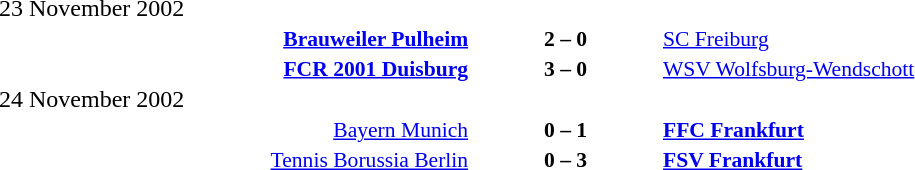<table width=100% cellspacing=1>
<tr>
<th width=25%></th>
<th width=10%></th>
<th width=25%></th>
<th></th>
</tr>
<tr>
<td>23 November 2002</td>
</tr>
<tr style=font-size:90%>
<td align=right><strong><a href='#'>Brauweiler Pulheim</a></strong></td>
<td align=center><strong>2 – 0</strong></td>
<td><a href='#'>SC Freiburg</a></td>
</tr>
<tr style=font-size:90%>
<td align=right><strong><a href='#'>FCR 2001 Duisburg</a></strong></td>
<td align=center><strong>3 – 0</strong></td>
<td><a href='#'>WSV Wolfsburg-Wendschott</a></td>
</tr>
<tr>
<td>24 November 2002</td>
</tr>
<tr style=font-size:90%>
<td align=right><a href='#'>Bayern Munich</a></td>
<td align=center><strong>0 – 1</strong></td>
<td><strong><a href='#'>FFC Frankfurt</a></strong></td>
</tr>
<tr style=font-size:90%>
<td align=right><a href='#'>Tennis Borussia Berlin</a></td>
<td align=center><strong>0 – 3</strong></td>
<td><strong><a href='#'>FSV Frankfurt</a></strong></td>
</tr>
</table>
